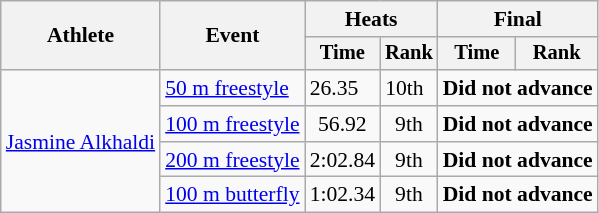<table class="wikitable" style="font-size:90%">
<tr>
<th rowspan=2>Athlete</th>
<th rowspan=2>Event</th>
<th colspan=2>Heats</th>
<th colspan=2>Final</th>
</tr>
<tr style="font-size:95%">
<th>Time</th>
<th>Rank</th>
<th>Time</th>
<th>Rank</th>
</tr>
<tr align=left>
<td rowspan=4><a href='#'>Jasmine Alkhaldi</a></td>
<td><a href='#'>50 m freestyle</a></td>
<td>26.35</td>
<td>10th</td>
<td colspan=2 align=center><strong>Did not advance</strong></td>
</tr>
<tr>
<td><a href='#'>100 m freestyle</a></td>
<td align=center>56.92</td>
<td align=center>9th</td>
<td colspan=2 align=center><strong>Did not advance</strong></td>
</tr>
<tr>
<td><a href='#'>200 m freestyle</a></td>
<td align=center>2:02.84</td>
<td align=center>9th</td>
<td colspan=2 align=center><strong>Did not advance</strong></td>
</tr>
<tr>
<td><a href='#'>100 m butterfly</a></td>
<td align=center>1:02.34</td>
<td align=center>9th</td>
<td colspan=2 align=center><strong>Did not advance</strong></td>
</tr>
</table>
